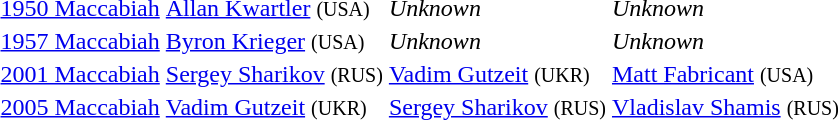<table>
<tr>
<td><a href='#'>1950 Maccabiah</a></td>
<td> <a href='#'>Allan Kwartler</a> <small>(USA)</small></td>
<td><em>Unknown</em></td>
<td><em>Unknown</em></td>
</tr>
<tr>
<td><a href='#'>1957 Maccabiah</a></td>
<td> <a href='#'>Byron Krieger</a> <small>(USA)</small></td>
<td><em>Unknown</em></td>
<td><em>Unknown</em></td>
</tr>
<tr>
<td><a href='#'>2001 Maccabiah</a></td>
<td> <a href='#'>Sergey Sharikov</a> <small>(RUS)</small></td>
<td> <a href='#'>Vadim Gutzeit</a> <small>(UKR)</small></td>
<td> <a href='#'>Matt Fabricant</a> <small>(USA)</small></td>
</tr>
<tr>
<td><a href='#'>2005 Maccabiah</a></td>
<td> <a href='#'>Vadim Gutzeit</a> <small>(UKR)</small></td>
<td> <a href='#'>Sergey Sharikov</a> <small>(RUS)</small></td>
<td> <a href='#'>Vladislav Shamis</a> <small>(RUS)</small></td>
</tr>
</table>
